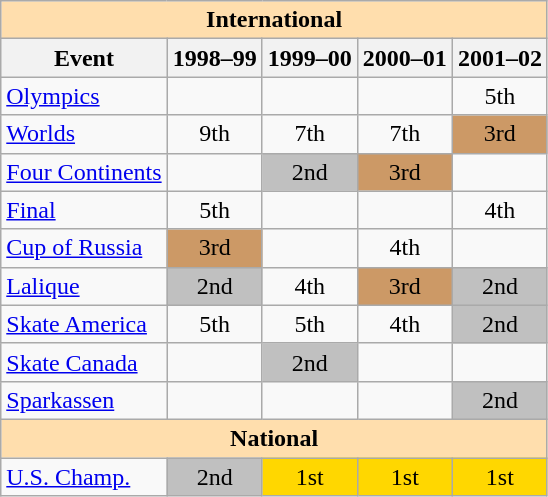<table class="wikitable" style="text-align:center">
<tr>
<th style="background-color: #ffdead; " colspan=5 align=center>International</th>
</tr>
<tr>
<th>Event</th>
<th>1998–99</th>
<th>1999–00</th>
<th>2000–01</th>
<th>2001–02</th>
</tr>
<tr>
<td align=left><a href='#'>Olympics</a></td>
<td></td>
<td></td>
<td></td>
<td>5th</td>
</tr>
<tr>
<td align=left><a href='#'>Worlds</a></td>
<td>9th</td>
<td>7th</td>
<td>7th</td>
<td bgcolor=cc9966>3rd</td>
</tr>
<tr>
<td align=left><a href='#'>Four Continents</a></td>
<td></td>
<td bgcolor=silver>2nd</td>
<td bgcolor=cc9966>3rd</td>
<td></td>
</tr>
<tr>
<td align=left> <a href='#'>Final</a></td>
<td>5th</td>
<td></td>
<td></td>
<td>4th</td>
</tr>
<tr>
<td align=left> <a href='#'>Cup of Russia</a></td>
<td bgcolor=cc9966>3rd</td>
<td></td>
<td>4th</td>
<td></td>
</tr>
<tr>
<td align=left> <a href='#'>Lalique</a></td>
<td bgcolor=silver>2nd</td>
<td>4th</td>
<td bgcolor=cc9966>3rd</td>
<td bgcolor=silver>2nd</td>
</tr>
<tr>
<td align=left> <a href='#'>Skate America</a></td>
<td>5th</td>
<td>5th</td>
<td>4th</td>
<td bgcolor=silver>2nd</td>
</tr>
<tr>
<td align=left> <a href='#'>Skate Canada</a></td>
<td></td>
<td bgcolor=silver>2nd</td>
<td></td>
<td></td>
</tr>
<tr>
<td align=left> <a href='#'>Sparkassen</a></td>
<td></td>
<td></td>
<td></td>
<td bgcolor=silver>2nd</td>
</tr>
<tr>
<th style="background-color: #ffdead; " colspan=5 align=center>National</th>
</tr>
<tr>
<td align=left><a href='#'>U.S. Champ.</a></td>
<td bgcolor=silver>2nd</td>
<td bgcolor=gold>1st</td>
<td bgcolor=gold>1st</td>
<td bgcolor=gold>1st</td>
</tr>
</table>
